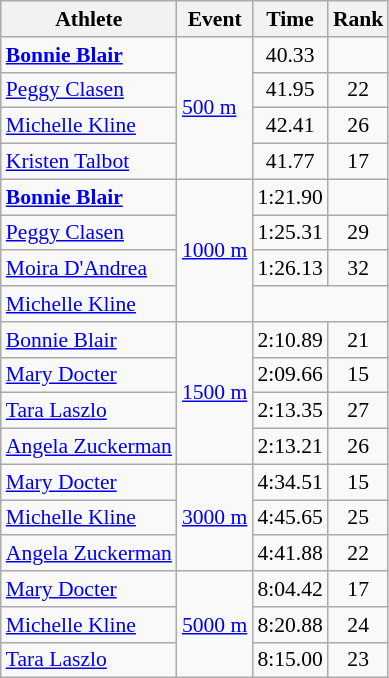<table class=wikitable style=font-size:90%;text-align:center>
<tr>
<th>Athlete</th>
<th>Event</th>
<th>Time</th>
<th>Rank</th>
</tr>
<tr>
<td align=left><strong><a href='#'>Bonnie Blair</a></strong></td>
<td align=left rowspan=4><a href='#'>500 m</a></td>
<td>40.33</td>
<td></td>
</tr>
<tr>
<td align=left><a href='#'>Peggy Clasen</a></td>
<td>41.95</td>
<td>22</td>
</tr>
<tr>
<td align=left><a href='#'>Michelle Kline</a></td>
<td>42.41</td>
<td>26</td>
</tr>
<tr>
<td align=left><a href='#'>Kristen Talbot</a></td>
<td>41.77</td>
<td>17</td>
</tr>
<tr>
<td align=left><strong><a href='#'>Bonnie Blair</a></strong></td>
<td align=left rowspan=4><a href='#'>1000 m</a></td>
<td>1:21.90</td>
<td></td>
</tr>
<tr>
<td align=left><a href='#'>Peggy Clasen</a></td>
<td>1:25.31</td>
<td>29</td>
</tr>
<tr>
<td align=left><a href='#'>Moira D'Andrea</a></td>
<td>1:26.13</td>
<td>32</td>
</tr>
<tr>
<td align=left><a href='#'>Michelle Kline</a></td>
<td colspan=2></td>
</tr>
<tr>
<td align=left><a href='#'>Bonnie Blair</a></td>
<td align=left rowspan=4><a href='#'>1500 m</a></td>
<td>2:10.89</td>
<td>21</td>
</tr>
<tr>
<td align=left><a href='#'>Mary Docter</a></td>
<td>2:09.66</td>
<td>15</td>
</tr>
<tr>
<td align=left><a href='#'>Tara Laszlo</a></td>
<td>2:13.35</td>
<td>27</td>
</tr>
<tr>
<td align=left><a href='#'>Angela Zuckerman</a></td>
<td>2:13.21</td>
<td>26</td>
</tr>
<tr>
<td align=left><a href='#'>Mary Docter</a></td>
<td align=left rowspan=3><a href='#'>3000 m</a></td>
<td>4:34.51</td>
<td>15</td>
</tr>
<tr>
<td align=left><a href='#'>Michelle Kline</a></td>
<td>4:45.65</td>
<td>25</td>
</tr>
<tr>
<td align=left><a href='#'>Angela Zuckerman</a></td>
<td>4:41.88</td>
<td>22</td>
</tr>
<tr>
<td align=left><a href='#'>Mary Docter</a></td>
<td align=left rowspan=3><a href='#'>5000 m</a></td>
<td>8:04.42</td>
<td>17</td>
</tr>
<tr>
<td align=left><a href='#'>Michelle Kline</a></td>
<td>8:20.88</td>
<td>24</td>
</tr>
<tr>
<td align=left><a href='#'>Tara Laszlo</a></td>
<td>8:15.00</td>
<td>23</td>
</tr>
</table>
